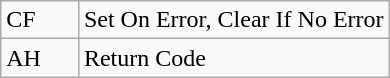<table class="wikitable">
<tr>
<td width="20%">CF</td>
<td width="80%">Set On Error, Clear If No Error</td>
</tr>
<tr>
<td width="20%">AH</td>
<td width="80%">Return Code</td>
</tr>
</table>
